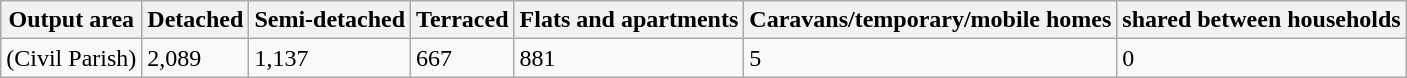<table class="wikitable">
<tr>
<th>Output area</th>
<th>Detached</th>
<th>Semi-detached</th>
<th>Terraced</th>
<th>Flats and apartments</th>
<th>Caravans/temporary/mobile homes</th>
<th>shared between households</th>
</tr>
<tr>
<td>(Civil Parish)</td>
<td>2,089</td>
<td>1,137</td>
<td>667</td>
<td>881</td>
<td>5</td>
<td>0</td>
</tr>
</table>
